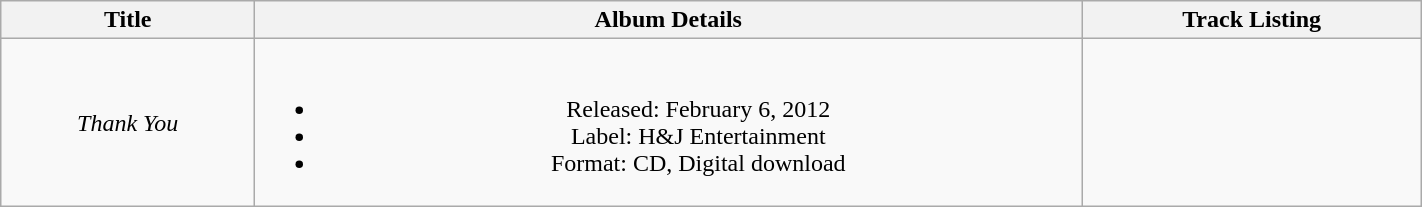<table | width="75%" class="wikitable sortable" style="text-align:center;">
<tr>
<th style="font-weight:bold;">Title</th>
<th style="font-weight:bold;">Album Details</th>
<th style="font-weight:bold;">Track Listing</th>
</tr>
<tr>
<td><em>Thank You</em></td>
<td><br><ul><li>Released: February 6, 2012</li><li>Label: H&J Entertainment</li><li>Format: CD, Digital download</li></ul></td>
<td style="font-size: 100%;"></td>
</tr>
</table>
